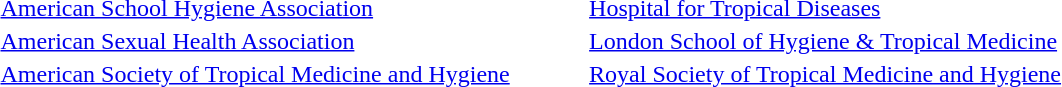<table style="width: 60%; border: none; text-align: left;">
<tr>
<td><a href='#'>American School Hygiene Association</a></td>
<td><a href='#'>Hospital for Tropical Diseases</a></td>
</tr>
<tr>
<td><a href='#'>American Sexual Health Association</a></td>
<td><a href='#'>London School of Hygiene & Tropical Medicine</a></td>
</tr>
<tr>
<td><a href='#'>American Society of Tropical Medicine and Hygiene</a></td>
<td><a href='#'>Royal Society of Tropical Medicine and Hygiene</a></td>
</tr>
</table>
